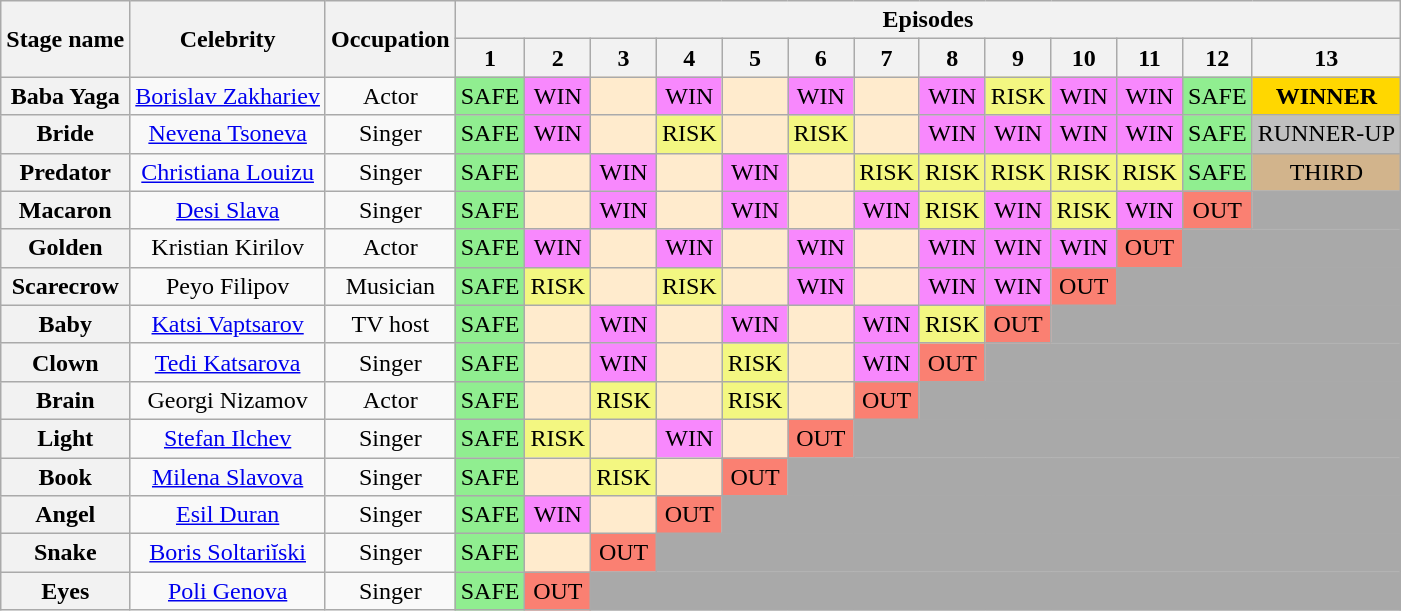<table class="wikitable" style="text-align:center; ">
<tr>
<th rowspan=2>Stage name</th>
<th rowspan=2>Celebrity</th>
<th rowspan=2>Occupation</th>
<th colspan="13">Episodes</th>
</tr>
<tr>
<th rowspan="1">1</th>
<th rowspan="1">2</th>
<th rowspan="1">3</th>
<th rowspan="1">4</th>
<th rowspan="1">5</th>
<th rowspan="1">6</th>
<th rowspan="1">7</th>
<th rowspan="1">8</th>
<th rowspan="1">9</th>
<th rowspan="1">10</th>
<th rowspan="1">11</th>
<th rowspan="1">12</th>
<th rowspan="1">13</th>
</tr>
<tr>
<th>Baba Yaga</th>
<td><a href='#'>Borislav Zakhariev</a></td>
<td>Actor</td>
<td bgcolor="lightgreen">SAFE</td>
<td bgcolor="#F888FD">WIN</td>
<td bgcolor="#FFEBCD"></td>
<td bgcolor="#F888FD">WIN</td>
<td bgcolor="#FFEBCD"></td>
<td bgcolor="#F888FD">WIN</td>
<td bgcolor="#FFEBCD"></td>
<td bgcolor="#F888FD">WIN</td>
<td bgcolor="#F3F781">RISK</td>
<td bgcolor="#F888FD">WIN</td>
<td bgcolor="#F888FD">WIN</td>
<td bgcolor="lightgreen">SAFE</td>
<td bgcolor=gold><strong>WINNER</strong></td>
</tr>
<tr>
<th>Bride</th>
<td><a href='#'>Nevena Tsoneva</a></td>
<td>Singer</td>
<td bgcolor="lightgreen">SAFE</td>
<td bgcolor="#F888FD">WIN</td>
<td bgcolor="#FFEBCD"></td>
<td bgcolor="#F3F781">RISK</td>
<td bgcolor="#FFEBCD"></td>
<td bgcolor="#F3F781">RISK</td>
<td bgcolor="#FFEBCD"></td>
<td bgcolor="#F888FD">WIN</td>
<td bgcolor="#F888FD">WIN</td>
<td bgcolor="#F888FD">WIN</td>
<td bgcolor="#F888FD">WIN</td>
<td bgcolor="lightgreen">SAFE</td>
<td bgcolor=silver>RUNNER-UP</td>
</tr>
<tr>
<th>Predator</th>
<td><a href='#'>Christiana Louizu</a></td>
<td>Singer</td>
<td bgcolor="lightgreen">SAFE</td>
<td bgcolor="#FFEBCD"></td>
<td bgcolor="#F888FD">WIN</td>
<td bgcolor="#FFEBCD"></td>
<td bgcolor="#F888FD">WIN</td>
<td bgcolor="#FFEBCD"></td>
<td bgcolor="#F3F781">RISK</td>
<td bgcolor="#F3F781">RISK</td>
<td bgcolor="#F3F781">RISK</td>
<td bgcolor="#F3F781">RISK</td>
<td bgcolor="#F3F781">RISK</td>
<td bgcolor="lightgreen">SAFE</td>
<td bgcolor=tan>THIRD</td>
</tr>
<tr>
<th>Macaron</th>
<td><a href='#'>Desi Slava</a></td>
<td>Singer</td>
<td bgcolor="lightgreen">SAFE</td>
<td bgcolor="#FFEBCD"></td>
<td bgcolor="#F888FD">WIN</td>
<td bgcolor="#FFEBCD"></td>
<td bgcolor="#F888FD">WIN</td>
<td bgcolor="#FFEBCD"></td>
<td bgcolor="#F888FD">WIN</td>
<td bgcolor="#F3F781">RISK</td>
<td bgcolor="#F888FD">WIN</td>
<td bgcolor="#F3F781">RISK</td>
<td bgcolor="#F888FD">WIN</td>
<td bgcolor=salmon>OUT</td>
<td bgcolor=darkgrey colspan="1"></td>
</tr>
<tr>
<th>Golden</th>
<td>Kristian Kirilov</td>
<td>Actor</td>
<td bgcolor="lightgreen">SAFE</td>
<td bgcolor="#F888FD">WIN</td>
<td bgcolor="#FFEBCD"></td>
<td bgcolor="#F888FD">WIN</td>
<td bgcolor="#FFEBCD"></td>
<td bgcolor="#F888FD">WIN</td>
<td bgcolor="#FFEBCD"></td>
<td bgcolor="#F888FD">WIN</td>
<td bgcolor="#F888FD">WIN</td>
<td bgcolor="#F888FD">WIN</td>
<td bgcolor=salmon>OUT</td>
<td bgcolor=darkgrey colspan="2"></td>
</tr>
<tr>
<th>Scarecrow</th>
<td>Peyo Filipov</td>
<td>Musician</td>
<td bgcolor="lightgreen">SAFE</td>
<td bgcolor="#F3F781">RISK</td>
<td bgcolor="#FFEBCD"></td>
<td bgcolor="#F3F781">RISK</td>
<td bgcolor="#FFEBCD"></td>
<td bgcolor="#F888FD">WIN</td>
<td bgcolor="#FFEBCD"></td>
<td bgcolor="#F888FD">WIN</td>
<td bgcolor="#F888FD">WIN</td>
<td bgcolor=salmon>OUT</td>
<td bgcolor=darkgrey colspan="3"></td>
</tr>
<tr>
<th>Baby</th>
<td><a href='#'>Katsi Vaptsarov</a></td>
<td>TV host</td>
<td bgcolor="lightgreen">SAFE</td>
<td bgcolor="#FFEBCD"></td>
<td bgcolor="#F888FD">WIN</td>
<td bgcolor="#FFEBCD"></td>
<td bgcolor="#F888FD">WIN</td>
<td bgcolor="#FFEBCD"></td>
<td bgcolor="#F888FD">WIN</td>
<td bgcolor="#F3F781">RISK</td>
<td bgcolor=salmon>OUT</td>
<td bgcolor=darkgrey colspan="4"></td>
</tr>
<tr>
<th>Clown</th>
<td><a href='#'>Tedi Katsarova</a></td>
<td>Singer</td>
<td bgcolor="lightgreen">SAFE</td>
<td bgcolor="#FFEBCD"></td>
<td bgcolor="#F888FD">WIN</td>
<td bgcolor="#FFEBCD"></td>
<td bgcolor="#F3F781">RISK</td>
<td bgcolor="#FFEBCD"></td>
<td bgcolor="#F888FD">WIN</td>
<td bgcolor=salmon>OUT</td>
<td bgcolor=darkgrey colspan="5"></td>
</tr>
<tr>
<th>Brain</th>
<td>Georgi Nizamov</td>
<td>Actor</td>
<td bgcolor="lightgreen">SAFE</td>
<td bgcolor="#FFEBCD"></td>
<td bgcolor="#F3F781">RISK</td>
<td bgcolor="#FFEBCD"></td>
<td bgcolor="#F3F781">RISK</td>
<td bgcolor="#FFEBCD"></td>
<td bgcolor=salmon>OUT</td>
<td bgcolor=darkgrey colspan="6"></td>
</tr>
<tr>
<th>Light</th>
<td><a href='#'>Stefan Ilchev</a></td>
<td>Singer</td>
<td bgcolor="lightgreen">SAFE</td>
<td bgcolor="#F3F781">RISK</td>
<td bgcolor="#FFEBCD"></td>
<td bgcolor="#F888FD">WIN</td>
<td bgcolor="#FFEBCD"></td>
<td bgcolor=salmon>OUT</td>
<td bgcolor=darkgrey colspan="7"></td>
</tr>
<tr>
<th>Book</th>
<td><a href='#'>Milena Slavova</a></td>
<td>Singer</td>
<td bgcolor="lightgreen">SAFE</td>
<td bgcolor="#FFEBCD"></td>
<td bgcolor="#F3F781">RISK</td>
<td bgcolor="#FFEBCD"></td>
<td bgcolor=salmon>OUT</td>
<td bgcolor=darkgrey colspan="8"></td>
</tr>
<tr>
<th>Angel</th>
<td><a href='#'>Esil Duran</a></td>
<td>Singer</td>
<td bgcolor="lightgreen">SAFE</td>
<td bgcolor="#F888FD">WIN</td>
<td bgcolor="#FFEBCD"></td>
<td bgcolor=salmon>OUT</td>
<td bgcolor=darkgrey colspan="9"></td>
</tr>
<tr>
<th>Snake</th>
<td><a href='#'>Boris Soltariĭski</a></td>
<td>Singer</td>
<td bgcolor="lightgreen">SAFE</td>
<td bgcolor="#FFEBCD"></td>
<td bgcolor=salmon>OUT</td>
<td bgcolor=darkgrey colspan="10"></td>
</tr>
<tr>
<th>Eyes</th>
<td><a href='#'>Poli Genova</a></td>
<td>Singer</td>
<td bgcolor="lightgreen">SAFE</td>
<td bgcolor=salmon>OUT</td>
<td bgcolor=darkgrey colspan="11"></td>
</tr>
</table>
